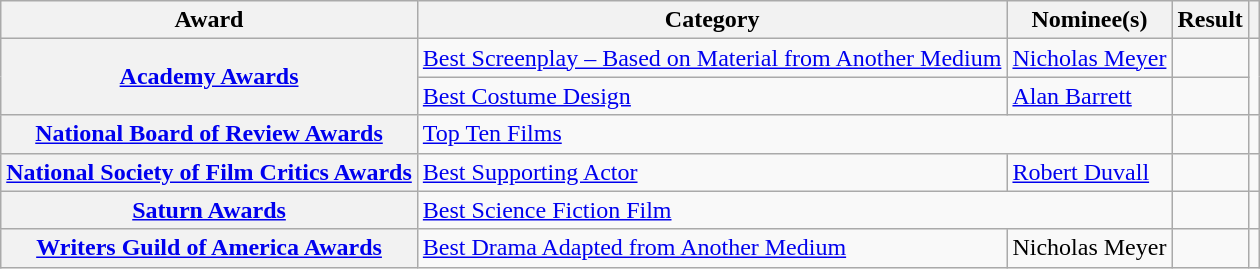<table class="wikitable plainrowheaders">
<tr>
<th scope="col">Award</th>
<th scope="col">Category</th>
<th scope="col">Nominee(s)</th>
<th scope="col">Result</th>
<th scope="col"></th>
</tr>
<tr>
<th scope="row" rowspan="2"><a href='#'>Academy Awards</a></th>
<td><a href='#'>Best Screenplay – Based on Material from Another Medium</a></td>
<td><a href='#'>Nicholas Meyer</a></td>
<td></td>
<td align="center" rowspan="2"></td>
</tr>
<tr>
<td><a href='#'>Best Costume Design</a></td>
<td><a href='#'>Alan Barrett</a></td>
<td></td>
</tr>
<tr>
<th scope="row"><a href='#'>National Board of Review Awards</a></th>
<td colspan="2"><a href='#'>Top Ten Films</a></td>
<td></td>
<td align="center"></td>
</tr>
<tr>
<th scope="row"><a href='#'>National Society of Film Critics Awards</a></th>
<td><a href='#'>Best Supporting Actor</a></td>
<td><a href='#'>Robert Duvall</a></td>
<td></td>
<td align="center"></td>
</tr>
<tr>
<th scope="row"><a href='#'>Saturn Awards</a></th>
<td colspan="2"><a href='#'>Best Science Fiction Film</a></td>
<td></td>
<td align="center"></td>
</tr>
<tr>
<th scope="row"><a href='#'>Writers Guild of America Awards</a></th>
<td><a href='#'>Best Drama Adapted from Another Medium</a></td>
<td>Nicholas Meyer</td>
<td></td>
<td align="center"></td>
</tr>
</table>
